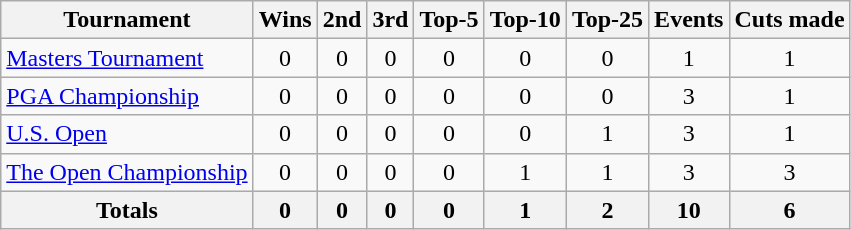<table class=wikitable style=text-align:center>
<tr>
<th>Tournament</th>
<th>Wins</th>
<th>2nd</th>
<th>3rd</th>
<th>Top-5</th>
<th>Top-10</th>
<th>Top-25</th>
<th>Events</th>
<th>Cuts made</th>
</tr>
<tr>
<td align=left><a href='#'>Masters Tournament</a></td>
<td>0</td>
<td>0</td>
<td>0</td>
<td>0</td>
<td>0</td>
<td>0</td>
<td>1</td>
<td>1</td>
</tr>
<tr>
<td align=left><a href='#'>PGA Championship</a></td>
<td>0</td>
<td>0</td>
<td>0</td>
<td>0</td>
<td>0</td>
<td>0</td>
<td>3</td>
<td>1</td>
</tr>
<tr>
<td align=left><a href='#'>U.S. Open</a></td>
<td>0</td>
<td>0</td>
<td>0</td>
<td>0</td>
<td>0</td>
<td>1</td>
<td>3</td>
<td>1</td>
</tr>
<tr>
<td align=left><a href='#'>The Open Championship</a></td>
<td>0</td>
<td>0</td>
<td>0</td>
<td>0</td>
<td>1</td>
<td>1</td>
<td>3</td>
<td>3</td>
</tr>
<tr>
<th>Totals</th>
<th>0</th>
<th>0</th>
<th>0</th>
<th>0</th>
<th>1</th>
<th>2</th>
<th>10</th>
<th>6</th>
</tr>
</table>
